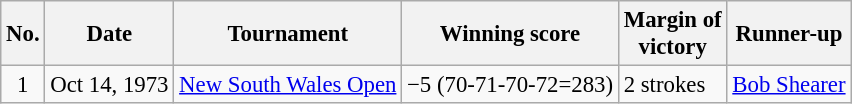<table class="wikitable" style="font-size:95%;">
<tr>
<th>No.</th>
<th>Date</th>
<th>Tournament</th>
<th>Winning score</th>
<th>Margin of<br>victory</th>
<th>Runner-up</th>
</tr>
<tr>
<td align=center>1</td>
<td align=right>Oct 14, 1973</td>
<td><a href='#'>New South Wales Open</a></td>
<td>−5 (70-71-70-72=283)</td>
<td>2 strokes</td>
<td> <a href='#'>Bob Shearer</a></td>
</tr>
</table>
